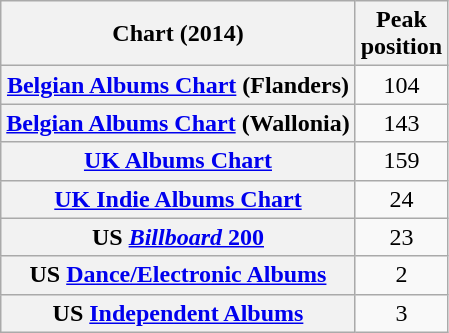<table class="wikitable sortable plainrowheaders" style="text-align:center">
<tr>
<th scope="col">Chart (2014)</th>
<th scope="col">Peak<br>position</th>
</tr>
<tr>
<th scope="row"><a href='#'>Belgian Albums Chart</a> (Flanders)</th>
<td>104</td>
</tr>
<tr>
<th scope="row"><a href='#'>Belgian Albums Chart</a> (Wallonia)</th>
<td>143</td>
</tr>
<tr>
<th scope="row"><a href='#'>UK Albums Chart</a></th>
<td>159</td>
</tr>
<tr>
<th scope="row"><a href='#'>UK Indie Albums Chart</a></th>
<td>24</td>
</tr>
<tr>
<th scope="row">US <a href='#'><em>Billboard</em> 200</a></th>
<td>23</td>
</tr>
<tr>
<th scope="row">US <a href='#'>Dance/Electronic Albums</a></th>
<td>2</td>
</tr>
<tr>
<th scope="row">US <a href='#'>Independent Albums</a></th>
<td>3</td>
</tr>
</table>
